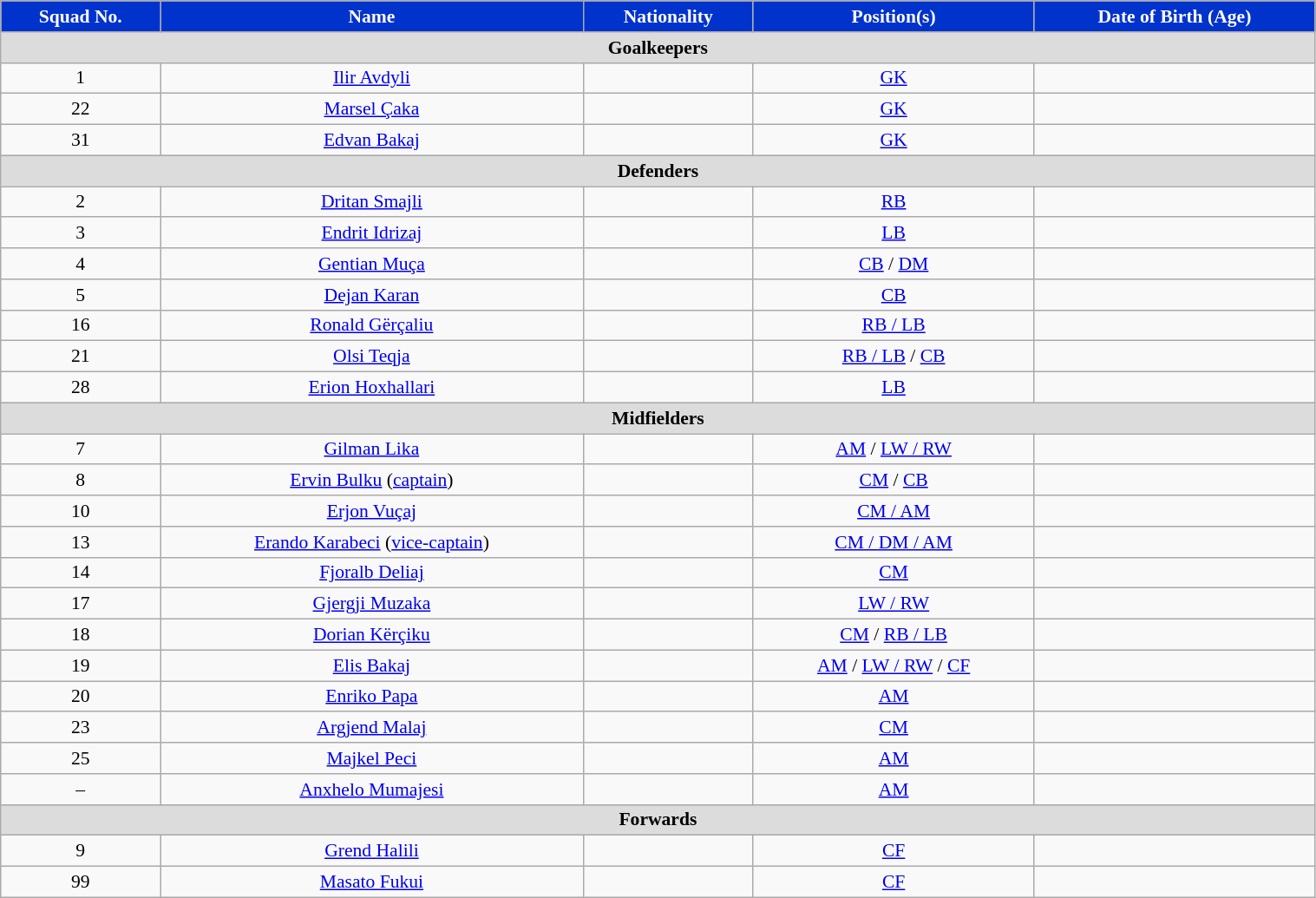<table class="wikitable" style="text-align:center; font-size:90%; width:80%;">
<tr>
<th style="background:#03c; color:white; text-align:center;">Squad No.</th>
<th style="background:#03c; color:white; text-align:center;">Name</th>
<th style="background:#03c; color:white; text-align:center;">Nationality</th>
<th style="background:#03c; color:white; text-align:center;">Position(s)</th>
<th style="background:#03c; color:white; text-align:center;">Date of Birth (Age)</th>
</tr>
<tr>
<th colspan="5" style="background:#dcdcdc; text-align:center">Goalkeepers</th>
</tr>
<tr>
<td>1</td>
<td><a href='#'>Ilir Avdyli</a></td>
<td></td>
<td><a href='#'>GK</a></td>
<td></td>
</tr>
<tr>
<td>22</td>
<td><a href='#'>Marsel Çaka</a></td>
<td></td>
<td><a href='#'>GK</a></td>
<td></td>
</tr>
<tr>
<td>31</td>
<td><a href='#'>Edvan Bakaj</a></td>
<td></td>
<td><a href='#'>GK</a></td>
<td></td>
</tr>
<tr>
<th colspan="9" style="background:#dcdcdc; text-align:center">Defenders</th>
</tr>
<tr>
<td>2</td>
<td><a href='#'>Dritan Smajli</a></td>
<td></td>
<td><a href='#'>RB</a></td>
<td></td>
</tr>
<tr>
<td>3</td>
<td><a href='#'>Endrit Idrizaj</a></td>
<td></td>
<td><a href='#'>LB</a></td>
<td></td>
</tr>
<tr>
<td>4</td>
<td><a href='#'>Gentian Muça</a></td>
<td></td>
<td><a href='#'>CB</a> / <a href='#'>DM</a></td>
<td></td>
</tr>
<tr>
<td>5</td>
<td><a href='#'>Dejan Karan</a></td>
<td></td>
<td><a href='#'>CB</a></td>
<td></td>
</tr>
<tr>
<td>16</td>
<td><a href='#'>Ronald Gërçaliu</a></td>
<td></td>
<td><a href='#'>RB / LB</a></td>
<td></td>
</tr>
<tr>
<td>21</td>
<td><a href='#'>Olsi Teqja</a></td>
<td></td>
<td><a href='#'>RB / LB</a> / <a href='#'>CB</a></td>
<td></td>
</tr>
<tr>
<td>28</td>
<td><a href='#'>Erion Hoxhallari</a></td>
<td></td>
<td><a href='#'>LB</a></td>
<td></td>
</tr>
<tr>
<th colspan="5" style="background:#dcdcdc; text-align:center">Midfielders</th>
</tr>
<tr>
<td>7</td>
<td><a href='#'>Gilman Lika</a></td>
<td></td>
<td><a href='#'>AM</a> / <a href='#'>LW / RW</a></td>
<td></td>
</tr>
<tr>
<td>8</td>
<td><a href='#'>Ervin Bulku</a> (<a href='#'>captain</a>)</td>
<td></td>
<td><a href='#'>CM</a> / <a href='#'>CB</a></td>
<td></td>
</tr>
<tr>
<td>10</td>
<td><a href='#'>Erjon Vuçaj</a></td>
<td></td>
<td><a href='#'>CM / AM</a></td>
<td></td>
</tr>
<tr>
<td>13</td>
<td><a href='#'>Erando Karabeci</a> (<a href='#'>vice-captain</a>)</td>
<td></td>
<td><a href='#'>CM / DM / AM</a></td>
<td></td>
</tr>
<tr>
<td>14</td>
<td><a href='#'>Fjoralb Deliaj</a></td>
<td></td>
<td><a href='#'>CM</a></td>
<td></td>
</tr>
<tr>
<td>17</td>
<td><a href='#'>Gjergji Muzaka</a></td>
<td></td>
<td><a href='#'>LW / RW</a></td>
<td></td>
</tr>
<tr>
<td>18</td>
<td><a href='#'>Dorian Kërçiku</a></td>
<td></td>
<td><a href='#'>CM</a> / <a href='#'>RB / LB</a></td>
<td></td>
</tr>
<tr>
<td>19</td>
<td><a href='#'>Elis Bakaj</a></td>
<td></td>
<td><a href='#'>AM</a> / <a href='#'>LW / RW</a> / <a href='#'>CF</a></td>
<td></td>
</tr>
<tr>
<td>20</td>
<td><a href='#'>Enriko Papa</a></td>
<td></td>
<td><a href='#'>AM</a></td>
<td></td>
</tr>
<tr>
<td>23</td>
<td><a href='#'>Argjend Malaj</a></td>
<td></td>
<td><a href='#'>CM</a></td>
<td></td>
</tr>
<tr>
<td>25</td>
<td><a href='#'>Majkel Peci</a></td>
<td></td>
<td><a href='#'>AM</a></td>
<td></td>
</tr>
<tr>
<td>–</td>
<td><a href='#'>Anxhelo Mumajesi</a></td>
<td></td>
<td><a href='#'>AM</a></td>
<td></td>
</tr>
<tr>
<th colspan="5" style="background:#dcdcdc; text-align:center">Forwards</th>
</tr>
<tr>
<td>9</td>
<td><a href='#'>Grend Halili</a></td>
<td></td>
<td><a href='#'>CF</a></td>
<td></td>
</tr>
<tr>
<td>99</td>
<td><a href='#'>Masato Fukui</a></td>
<td></td>
<td><a href='#'>CF</a></td>
<td></td>
</tr>
</table>
